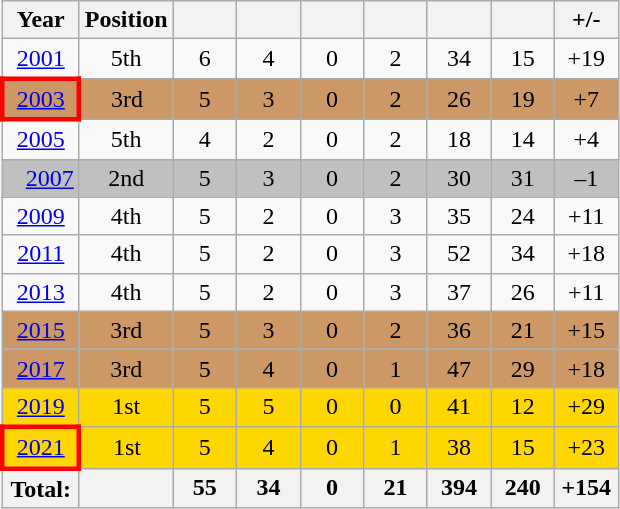<table class="wikitable" style="text-align: center">
<tr>
<th>Year</th>
<th>Position</th>
<th width=35></th>
<th width=35></th>
<th width=35></th>
<th width=35></th>
<th width=35></th>
<th width=35></th>
<th width=35>+/-</th>
</tr>
<tr>
<td> <a href='#'>2001</a></td>
<td>5th</td>
<td>6</td>
<td>4</td>
<td>0</td>
<td>2</td>
<td>34</td>
<td>15</td>
<td>+19</td>
</tr>
<tr bgcolor=cc9966>
<td style="border: 3px solid red"> <a href='#'>2003</a></td>
<td>3rd</td>
<td>5</td>
<td>3</td>
<td>0</td>
<td>2</td>
<td>26</td>
<td>19</td>
<td>+7</td>
</tr>
<tr>
<td> <a href='#'>2005</a></td>
<td>5th</td>
<td>4</td>
<td>2</td>
<td>0</td>
<td>2</td>
<td>18</td>
<td>14</td>
<td>+4</td>
</tr>
<tr bgcolor=silver>
<td>   <a href='#'>2007</a></td>
<td>2nd</td>
<td>5</td>
<td>3</td>
<td>0</td>
<td>2</td>
<td>30</td>
<td>31</td>
<td>–1</td>
</tr>
<tr>
<td> <a href='#'>2009</a></td>
<td>4th</td>
<td>5</td>
<td>2</td>
<td>0</td>
<td>3</td>
<td>35</td>
<td>24</td>
<td>+11</td>
</tr>
<tr>
<td> <a href='#'>2011</a></td>
<td>4th</td>
<td>5</td>
<td>2</td>
<td>0</td>
<td>3</td>
<td>52</td>
<td>34</td>
<td>+18</td>
</tr>
<tr>
<td> <a href='#'>2013</a></td>
<td>4th</td>
<td>5</td>
<td>2</td>
<td>0</td>
<td>3</td>
<td>37</td>
<td>26</td>
<td>+11</td>
</tr>
<tr bgcolor=cc9966>
<td> <a href='#'>2015</a></td>
<td>3rd</td>
<td>5</td>
<td>3</td>
<td>0</td>
<td>2</td>
<td>36</td>
<td>21</td>
<td>+15</td>
</tr>
<tr bgcolor=cc9966>
<td> <a href='#'>2017</a></td>
<td>3rd</td>
<td>5</td>
<td>4</td>
<td>0</td>
<td>1</td>
<td>47</td>
<td>29</td>
<td>+18</td>
</tr>
<tr bgcolor=gold>
<td> <a href='#'>2019</a></td>
<td>1st</td>
<td>5</td>
<td>5</td>
<td>0</td>
<td>0</td>
<td>41</td>
<td>12</td>
<td>+29</td>
</tr>
<tr bgcolor=gold>
<td style="border: 3px solid red"> <a href='#'>2021</a></td>
<td>1st</td>
<td>5</td>
<td>4</td>
<td>0</td>
<td>1</td>
<td>38</td>
<td>15</td>
<td>+23</td>
</tr>
<tr style="font-weight: bold;">
<th>Total:</th>
<th></th>
<th>55</th>
<th>34</th>
<th>0</th>
<th>21</th>
<th>394</th>
<th>240</th>
<th>+154</th>
</tr>
</table>
